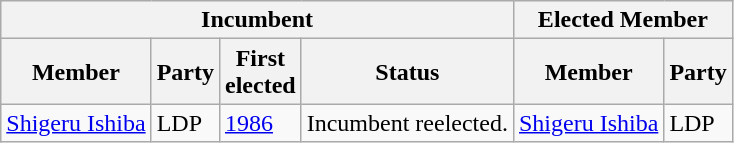<table class="wikitable sortable">
<tr>
<th colspan=4>Incumbent</th>
<th colspan=2>Elected Member</th>
</tr>
<tr>
<th>Member</th>
<th>Party</th>
<th>First<br>elected</th>
<th>Status</th>
<th>Member</th>
<th>Party</th>
</tr>
<tr>
<td><a href='#'>Shigeru Ishiba</a></td>
<td>LDP</td>
<td><a href='#'>1986</a></td>
<td>Incumbent reelected.</td>
<td><a href='#'>Shigeru Ishiba</a></td>
<td>LDP</td>
</tr>
</table>
